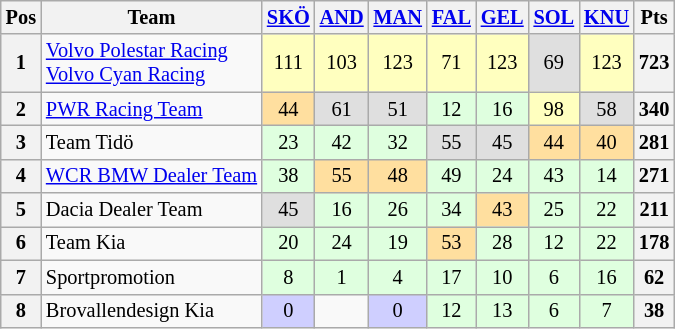<table class="wikitable" style="font-size: 85%; text-align: center;">
<tr valign="top">
<th valign="middle">Pos</th>
<th valign="middle">Team</th>
<th><a href='#'>SKÖ</a></th>
<th><a href='#'>AND</a></th>
<th><a href='#'>MAN</a></th>
<th><a href='#'>FAL</a></th>
<th><a href='#'>GEL</a></th>
<th><a href='#'>SOL</a></th>
<th><a href='#'>KNU</a></th>
<th valign="middle">Pts</th>
</tr>
<tr>
<th>1</th>
<td align="left"><a href='#'>Volvo Polestar Racing</a><br><a href='#'>Volvo Cyan Racing</a></td>
<td style="background:#ffffbf;">111</td>
<td style="background:#ffffbf;">103</td>
<td style="background:#ffffbf;">123</td>
<td style="background:#ffffbf;">71</td>
<td style="background:#ffffbf;">123</td>
<td style="background:#dfdfdf;">69</td>
<td style="background:#ffffbf;">123</td>
<th>723</th>
</tr>
<tr>
<th>2</th>
<td align="left"><a href='#'>PWR Racing Team</a></td>
<td style="background:#ffdf9f;">44</td>
<td style="background:#dfdfdf;">61</td>
<td style="background:#dfdfdf;">51</td>
<td style="background:#dfffdf;">12</td>
<td style="background:#dfffdf;">16</td>
<td style="background:#ffffbf;">98</td>
<td style="background:#dfdfdf;">58</td>
<th>340</th>
</tr>
<tr>
<th>3</th>
<td align="left">Team Tidö</td>
<td style="background:#dfffdf;">23</td>
<td style="background:#dfffdf;">42</td>
<td style="background:#dfffdf;">32</td>
<td style="background:#dfdfdf;">55</td>
<td style="background:#dfdfdf;">45</td>
<td style="background:#ffdf9f;">44</td>
<td style="background:#ffdf9f;">40</td>
<th>281</th>
</tr>
<tr>
<th>4</th>
<td align="left"><a href='#'>WCR BMW Dealer Team</a></td>
<td style="background:#dfffdf;">38</td>
<td style="background:#ffdf9f;">55</td>
<td style="background:#ffdf9f;">48</td>
<td style="background:#dfffdf;">49</td>
<td style="background:#dfffdf;">24</td>
<td style="background:#dfffdf;">43</td>
<td style="background:#dfffdf;">14</td>
<th>271</th>
</tr>
<tr>
<th>5</th>
<td align="left">Dacia Dealer Team</td>
<td style="background:#dfdfdf;">45</td>
<td style="background:#dfffdf;">16</td>
<td style="background:#dfffdf;">26</td>
<td style="background:#dfffdf;">34</td>
<td style="background:#ffdf9f;">43</td>
<td style="background:#dfffdf;">25</td>
<td style="background:#dfffdf;">22</td>
<th>211</th>
</tr>
<tr>
<th>6</th>
<td align="left">Team Kia</td>
<td style="background:#dfffdf;">20</td>
<td style="background:#dfffdf;">24</td>
<td style="background:#dfffdf;">19</td>
<td style="background:#ffdf9f;">53</td>
<td style="background:#dfffdf;">28</td>
<td style="background:#dfffdf;">12</td>
<td style="background:#dfffdf;">22</td>
<th>178</th>
</tr>
<tr>
<th>7</th>
<td align="left">Sportpromotion</td>
<td style="background:#dfffdf;">8</td>
<td style="background:#dfffdf;">1</td>
<td style="background:#dfffdf;">4</td>
<td style="background:#dfffdf;">17</td>
<td style="background:#dfffdf;">10</td>
<td style="background:#dfffdf;">6</td>
<td style="background:#dfffdf;">16</td>
<th>62</th>
</tr>
<tr>
<th>8</th>
<td align="left">Brovallendesign Kia</td>
<td style="background:#cfcfff;">0</td>
<td></td>
<td style="background:#cfcfff;">0</td>
<td style="background:#dfffdf;">12</td>
<td style="background:#dfffdf;">13</td>
<td style="background:#dfffdf;">6</td>
<td style="background:#dfffdf;">7</td>
<th>38</th>
</tr>
</table>
